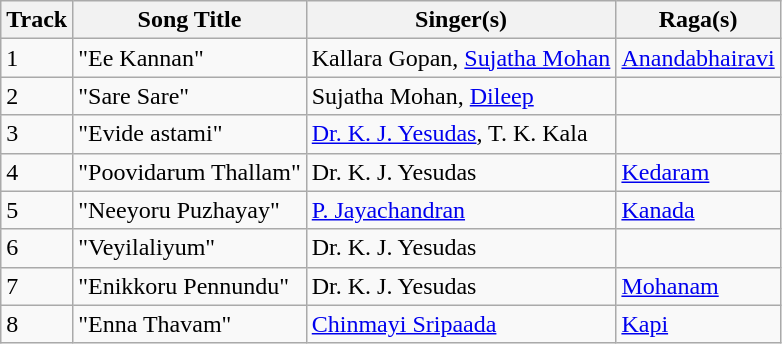<table class="wikitable">
<tr>
<th>Track</th>
<th>Song Title</th>
<th>Singer(s)</th>
<th>Raga(s)</th>
</tr>
<tr>
<td>1</td>
<td>"Ee Kannan"</td>
<td>Kallara Gopan, <a href='#'>Sujatha Mohan</a></td>
<td><a href='#'>Anandabhairavi</a></td>
</tr>
<tr>
<td>2</td>
<td>"Sare Sare"</td>
<td>Sujatha Mohan, <a href='#'>Dileep</a></td>
<td></td>
</tr>
<tr>
<td>3</td>
<td>"Evide astami"</td>
<td><a href='#'>Dr. K. J. Yesudas</a>, T. K. Kala</td>
<td></td>
</tr>
<tr>
<td>4</td>
<td>"Poovidarum Thallam"</td>
<td>Dr. K. J. Yesudas</td>
<td><a href='#'>Kedaram</a></td>
</tr>
<tr>
<td>5</td>
<td>"Neeyoru Puzhayay"</td>
<td><a href='#'>P. Jayachandran</a></td>
<td><a href='#'>Kanada</a></td>
</tr>
<tr>
<td>6</td>
<td>"Veyilaliyum"</td>
<td>Dr. K. J. Yesudas</td>
<td></td>
</tr>
<tr>
<td>7</td>
<td>"Enikkoru Pennundu"</td>
<td>Dr. K. J. Yesudas</td>
<td><a href='#'>Mohanam</a></td>
</tr>
<tr>
<td>8</td>
<td>"Enna Thavam"</td>
<td><a href='#'>Chinmayi Sripaada</a></td>
<td><a href='#'>Kapi</a></td>
</tr>
</table>
